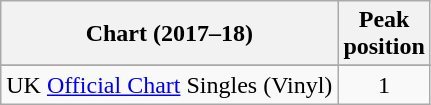<table class="wikitable plainrowheaders" style="text-align:center">
<tr>
<th scope="col">Chart (2017–18)</th>
<th scope="col">Peak<br> position</th>
</tr>
<tr>
</tr>
<tr>
</tr>
<tr>
<td>UK <a href='#'>Official Chart</a> Singles (Vinyl)</td>
<td>1</td>
</tr>
</table>
